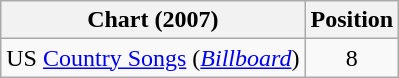<table class="wikitable sortable">
<tr>
<th scope="col">Chart (2007)</th>
<th scope="col">Position</th>
</tr>
<tr>
<td>US <a href='#'>Country Songs</a> (<em><a href='#'>Billboard</a></em>)</td>
<td align="center">8</td>
</tr>
</table>
